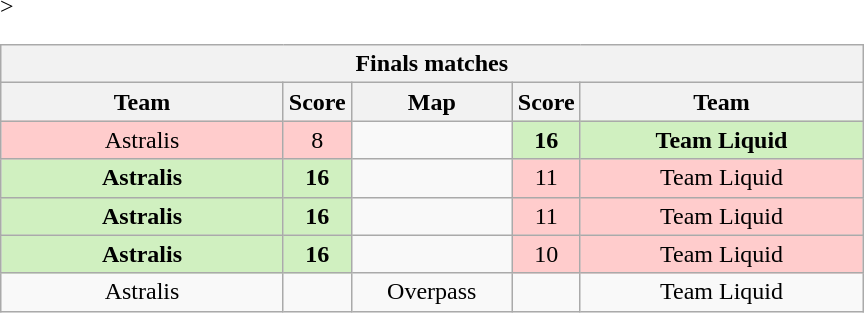<table class="wikitable" style="text-align: center;">
<tr>
<th colspan=5>Finals matches</th>
</tr>
<tr <noinclude>>
<th width="181px">Team</th>
<th width="20px">Score</th>
<th width="100px">Map</th>
<th width="20px">Score</th>
<th width="181px">Team</noinclude></th>
</tr>
<tr>
<td style="background: #FFCCCC;">Astralis</td>
<td style="background: #FFCCCC;">8</td>
<td></td>
<td style="background: #D0F0C0;"><strong>16</strong></td>
<td style="background: #D0F0C0;"><strong>Team Liquid</strong></td>
</tr>
<tr>
<td style="background: #D0F0C0;"><strong>Astralis</strong></td>
<td style="background: #D0F0C0;"><strong>16</strong></td>
<td></td>
<td style="background: #FFCCCC;">11</td>
<td style="background: #FFCCCC;">Team Liquid</td>
</tr>
<tr>
<td style="background: #D0F0C0;"><strong>Astralis</strong></td>
<td style="background: #D0F0C0;"><strong>16</strong></td>
<td></td>
<td style="background: #FFCCCC;">11</td>
<td style="background: #FFCCCC;">Team Liquid</td>
</tr>
<tr>
<td style="background: #D0F0C0;"><strong>Astralis</strong></td>
<td style="background: #D0F0C0;"><strong>16</strong></td>
<td></td>
<td style="background: #FFCCCC;">10</td>
<td style="background: #FFCCCC;">Team Liquid</td>
</tr>
<tr>
<td>Astralis</td>
<td></td>
<td>Overpass</td>
<td></td>
<td>Team Liquid</td>
</tr>
</table>
